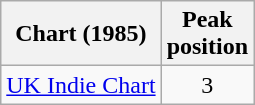<table class="wikitable sortable">
<tr>
<th scope="col">Chart (1985)</th>
<th scope="col">Peak<br>position</th>
</tr>
<tr>
<td><a href='#'>UK Indie Chart</a></td>
<td style="text-align:center;">3</td>
</tr>
</table>
